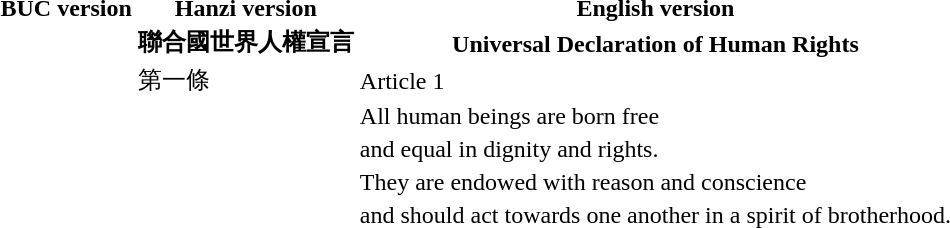<table>
<tr>
<th>BUC version</th>
<th>Hanzi version</th>
<th>English version</th>
</tr>
<tr>
<th></th>
<th>聯合國世界人權宣言</th>
<th>Universal Declaration of Human Rights</th>
</tr>
<tr>
<td></td>
<td>第一條</td>
<td>Article 1</td>
</tr>
<tr>
<td></td>
<td></td>
<td>All human beings are born free</td>
</tr>
<tr>
<td></td>
<td></td>
<td>and equal in dignity and rights.</td>
</tr>
<tr>
<td></td>
<td></td>
<td>They are endowed with reason and conscience</td>
</tr>
<tr>
<td></td>
<td></td>
<td>and should act towards one another in a spirit of brotherhood.</td>
</tr>
<tr>
</tr>
</table>
